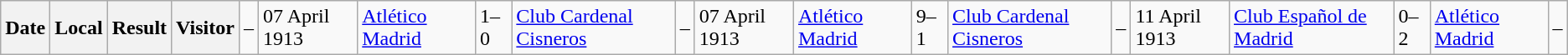<table class="wikitable">
<tr>
<th>Date</th>
<th>Local</th>
<th>Result</th>
<th>Visitor</th>
<td>–</td>
<td>07 April 1913</td>
<td><a href='#'>Atlético Madrid</a></td>
<td>1–0</td>
<td><a href='#'>Club Cardenal Cisneros</a></td>
<td>–</td>
<td>07 April 1913</td>
<td><a href='#'>Atlético Madrid</a></td>
<td>9–1</td>
<td><a href='#'>Club Cardenal Cisneros</a></td>
<td>–</td>
<td>11 April 1913</td>
<td><a href='#'>Club Español de Madrid</a></td>
<td>0–2</td>
<td><a href='#'>Atlético Madrid</a></td>
<td>–</td>
</tr>
</table>
